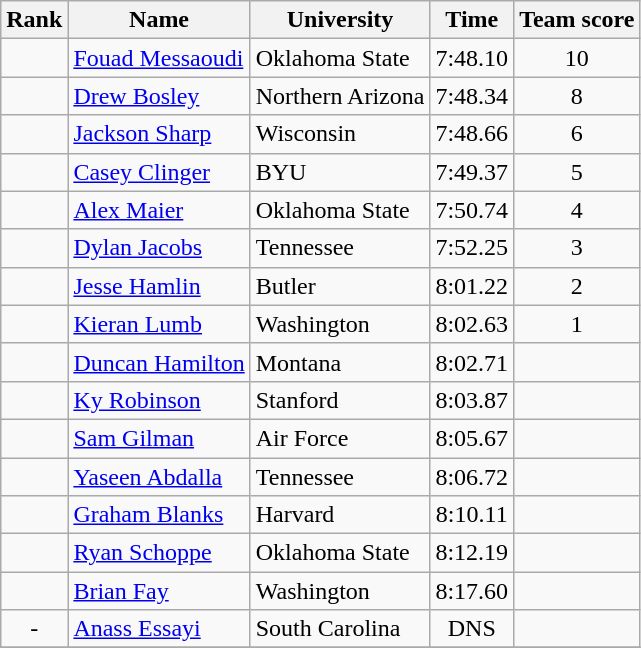<table class="wikitable sortable" style="text-align:center">
<tr>
<th>Rank</th>
<th>Name</th>
<th>University</th>
<th>Time</th>
<th>Team score</th>
</tr>
<tr>
<td></td>
<td align=left><a href='#'>Fouad Messaoudi</a></td>
<td align="left">Oklahoma State</td>
<td>7:48.10</td>
<td>10</td>
</tr>
<tr>
<td></td>
<td align=left><a href='#'>Drew Bosley</a></td>
<td align="left">Northern Arizona</td>
<td>7:48.34</td>
<td>8</td>
</tr>
<tr>
<td></td>
<td align=left><a href='#'>Jackson Sharp</a></td>
<td align="left">Wisconsin</td>
<td>7:48.66</td>
<td>6</td>
</tr>
<tr>
<td></td>
<td align=left><a href='#'>Casey Clinger</a></td>
<td align="left">BYU</td>
<td>7:49.37</td>
<td>5</td>
</tr>
<tr>
<td></td>
<td align=left><a href='#'>Alex Maier</a></td>
<td align="left">Oklahoma State</td>
<td>7:50.74</td>
<td>4</td>
</tr>
<tr>
<td></td>
<td align=left><a href='#'>Dylan Jacobs</a></td>
<td align="left">Tennessee</td>
<td>7:52.25</td>
<td>3</td>
</tr>
<tr>
<td></td>
<td align=left><a href='#'>Jesse Hamlin</a></td>
<td align="left">Butler</td>
<td>8:01.22</td>
<td>2</td>
</tr>
<tr>
<td></td>
<td align=left><a href='#'>Kieran Lumb</a></td>
<td align="left">Washington</td>
<td>8:02.63</td>
<td>1</td>
</tr>
<tr>
<td></td>
<td align=left><a href='#'>Duncan Hamilton</a></td>
<td align="left">Montana</td>
<td>8:02.71</td>
<td></td>
</tr>
<tr>
<td></td>
<td align=left><a href='#'>Ky Robinson</a></td>
<td align="left">Stanford</td>
<td>8:03.87</td>
<td></td>
</tr>
<tr>
<td></td>
<td align=left><a href='#'>Sam Gilman</a></td>
<td align="left">Air Force</td>
<td>8:05.67</td>
<td></td>
</tr>
<tr>
<td></td>
<td align=left><a href='#'>Yaseen Abdalla</a></td>
<td align="left">Tennessee</td>
<td>8:06.72</td>
<td></td>
</tr>
<tr>
<td></td>
<td align=left><a href='#'>Graham Blanks</a></td>
<td align="left">Harvard</td>
<td>8:10.11</td>
<td></td>
</tr>
<tr>
<td></td>
<td align=left><a href='#'>Ryan Schoppe</a></td>
<td align="left">Oklahoma State</td>
<td>8:12.19</td>
<td></td>
</tr>
<tr>
<td></td>
<td align=left><a href='#'>Brian Fay</a></td>
<td align="left">Washington</td>
<td>8:17.60</td>
<td></td>
</tr>
<tr>
<td>-</td>
<td align="left"><a href='#'>Anass Essayi</a></td>
<td align="left">South Carolina</td>
<td>DNS</td>
<td></td>
</tr>
<tr>
</tr>
</table>
